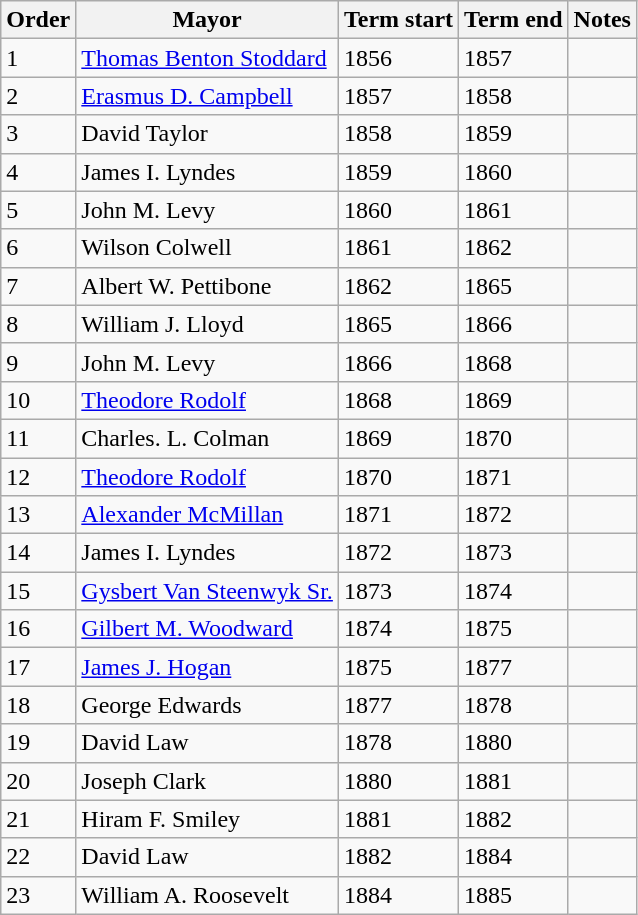<table class="wikitable">
<tr>
<th>Order</th>
<th>Mayor</th>
<th>Term start</th>
<th>Term end</th>
<th>Notes</th>
</tr>
<tr>
<td>1</td>
<td><a href='#'>Thomas Benton Stoddard</a></td>
<td>1856</td>
<td>1857</td>
<td></td>
</tr>
<tr>
<td>2</td>
<td><a href='#'>Erasmus D. Campbell</a></td>
<td>1857</td>
<td>1858</td>
<td></td>
</tr>
<tr>
<td>3</td>
<td>David Taylor</td>
<td>1858</td>
<td>1859</td>
<td></td>
</tr>
<tr>
<td>4</td>
<td>James I. Lyndes</td>
<td>1859</td>
<td>1860</td>
<td></td>
</tr>
<tr>
<td>5</td>
<td>John M. Levy</td>
<td>1860</td>
<td>1861</td>
<td></td>
</tr>
<tr>
<td>6</td>
<td>Wilson Colwell</td>
<td>1861</td>
<td>1862</td>
<td></td>
</tr>
<tr>
<td>7</td>
<td>Albert W. Pettibone</td>
<td>1862</td>
<td>1865</td>
<td></td>
</tr>
<tr>
<td>8</td>
<td>William J. Lloyd</td>
<td>1865</td>
<td>1866</td>
<td></td>
</tr>
<tr>
<td>9</td>
<td>John M. Levy</td>
<td>1866</td>
<td>1868</td>
<td></td>
</tr>
<tr>
<td>10</td>
<td><a href='#'>Theodore Rodolf</a></td>
<td>1868</td>
<td>1869</td>
<td></td>
</tr>
<tr>
<td>11</td>
<td>Charles. L. Colman</td>
<td>1869</td>
<td>1870</td>
<td></td>
</tr>
<tr>
<td>12</td>
<td><a href='#'>Theodore Rodolf</a></td>
<td>1870</td>
<td>1871</td>
<td></td>
</tr>
<tr>
<td>13</td>
<td><a href='#'>Alexander McMillan</a></td>
<td>1871</td>
<td>1872</td>
<td></td>
</tr>
<tr>
<td>14</td>
<td>James I. Lyndes</td>
<td>1872</td>
<td>1873</td>
<td></td>
</tr>
<tr>
<td>15</td>
<td><a href='#'>Gysbert Van Steenwyk Sr.</a></td>
<td>1873</td>
<td>1874</td>
<td></td>
</tr>
<tr>
<td>16</td>
<td><a href='#'>Gilbert M. Woodward</a></td>
<td>1874</td>
<td>1875</td>
<td></td>
</tr>
<tr>
<td>17</td>
<td><a href='#'>James J. Hogan</a></td>
<td>1875</td>
<td>1877</td>
<td></td>
</tr>
<tr>
<td>18</td>
<td>George Edwards</td>
<td>1877</td>
<td>1878</td>
<td></td>
</tr>
<tr>
<td>19</td>
<td>David Law</td>
<td>1878</td>
<td>1880</td>
<td></td>
</tr>
<tr>
<td>20</td>
<td>Joseph Clark</td>
<td>1880</td>
<td>1881</td>
<td></td>
</tr>
<tr>
<td>21</td>
<td>Hiram F. Smiley</td>
<td>1881</td>
<td>1882</td>
<td></td>
</tr>
<tr>
<td>22</td>
<td>David Law</td>
<td>1882</td>
<td>1884</td>
<td></td>
</tr>
<tr>
<td>23</td>
<td>William A. Roosevelt</td>
<td>1884</td>
<td>1885</td>
<td></td>
</tr>
</table>
